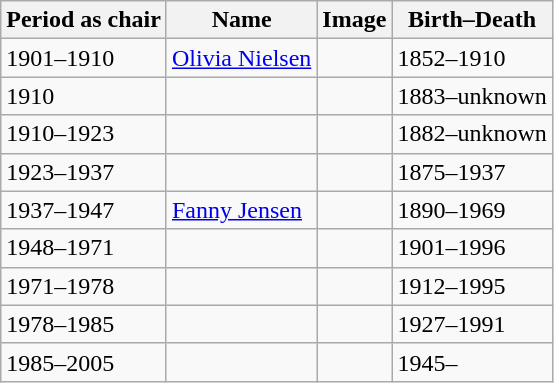<table class="wikitable">
<tr>
<th>Period as chair</th>
<th>Name</th>
<th>Image</th>
<th>Birth–Death</th>
</tr>
<tr>
<td>1901–1910</td>
<td><a href='#'>Olivia Nielsen</a></td>
<td></td>
<td>1852–1910</td>
</tr>
<tr>
<td>1910</td>
<td></td>
<td></td>
<td>1883–unknown</td>
</tr>
<tr>
<td>1910–1923</td>
<td></td>
<td></td>
<td>1882–unknown</td>
</tr>
<tr>
<td>1923–1937</td>
<td></td>
<td></td>
<td>1875–1937</td>
</tr>
<tr>
<td>1937–1947</td>
<td><a href='#'>Fanny Jensen</a></td>
<td></td>
<td>1890–1969</td>
</tr>
<tr>
<td>1948–1971</td>
<td></td>
<td></td>
<td>1901–1996</td>
</tr>
<tr>
<td>1971–1978</td>
<td></td>
<td></td>
<td>1912–1995</td>
</tr>
<tr>
<td>1978–1985</td>
<td></td>
<td></td>
<td>1927–1991</td>
</tr>
<tr>
<td>1985–2005</td>
<td></td>
<td></td>
<td>1945–</td>
</tr>
</table>
